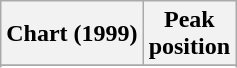<table class="wikitable sortable plainrowheaders" style="text-align:center">
<tr>
<th>Chart (1999)</th>
<th>Peak<br>position</th>
</tr>
<tr>
</tr>
<tr>
</tr>
<tr>
</tr>
<tr>
</tr>
<tr>
</tr>
<tr>
</tr>
<tr>
</tr>
<tr>
</tr>
</table>
